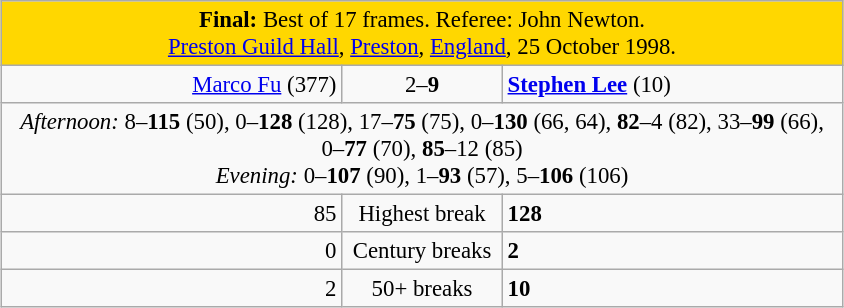<table class="wikitable" style="font-size: 95%; margin: 1em auto 1em auto;">
<tr>
<td colspan="3" align="center" bgcolor="#ffd700"><strong>Final:</strong> Best of 17 frames. Referee: John Newton.<br> <a href='#'>Preston Guild Hall</a>, <a href='#'>Preston</a>, <a href='#'>England</a>, 25 October 1998.</td>
</tr>
<tr>
<td width="220" align="right"><a href='#'>Marco Fu</a> (377)<br></td>
<td width="100" align="center">2–<strong>9</strong></td>
<td width="220"><strong><a href='#'>Stephen Lee</a></strong> (10)<br></td>
</tr>
<tr>
<td colspan="3" align="center" style="font-size: 100%"><em>Afternoon:</em> 8–<strong>115</strong> (50), 0–<strong>128</strong> (128), 17–<strong>75</strong> (75), 0–<strong>130</strong> (66, 64), <strong>82</strong>–4 (82), 33–<strong>99</strong> (66), 0–<strong>77</strong> (70), <strong>85</strong>–12 (85)<br><em>Evening:</em> 0–<strong>107</strong> (90), 1–<strong>93</strong> (57), 5–<strong>106</strong> (106)</td>
</tr>
<tr>
<td align="right">85</td>
<td align="center">Highest break</td>
<td align="left"><strong>128</strong></td>
</tr>
<tr>
<td align="right">0</td>
<td align="center">Century breaks</td>
<td align="left"><strong>2</strong></td>
</tr>
<tr>
<td align="right">2</td>
<td align="center">50+ breaks</td>
<td align="left"><strong>10</strong></td>
</tr>
</table>
